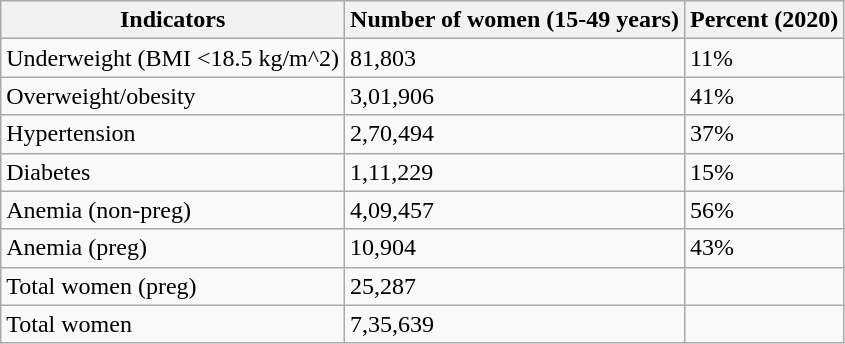<table class="wikitable sortable">
<tr>
<th>Indicators</th>
<th>Number of women (15-49 years)</th>
<th>Percent (2020)</th>
</tr>
<tr>
<td>Underweight (BMI <18.5 kg/m^2)</td>
<td>81,803</td>
<td>11%</td>
</tr>
<tr>
<td>Overweight/obesity</td>
<td>3,01,906</td>
<td>41%</td>
</tr>
<tr>
<td>Hypertension</td>
<td>2,70,494</td>
<td>37%</td>
</tr>
<tr>
<td>Diabetes</td>
<td>1,11,229</td>
<td>15%</td>
</tr>
<tr>
<td>Anemia (non-preg)</td>
<td>4,09,457</td>
<td>56%</td>
</tr>
<tr>
<td>Anemia (preg)</td>
<td>10,904</td>
<td>43%</td>
</tr>
<tr>
<td>Total women (preg)</td>
<td>25,287</td>
<td></td>
</tr>
<tr>
<td>Total women</td>
<td>7,35,639</td>
<td></td>
</tr>
</table>
